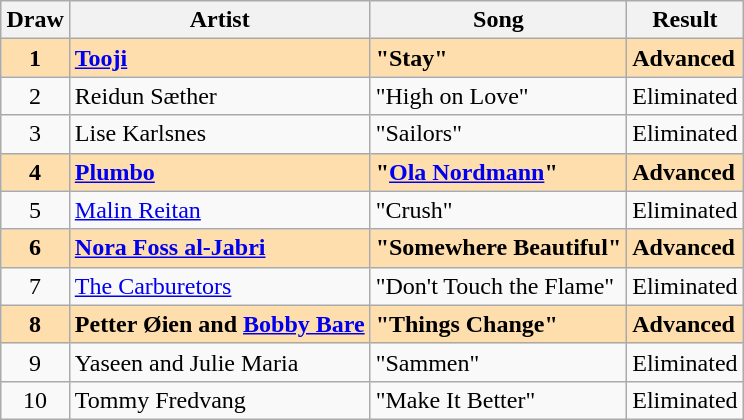<table class="sortable wikitable" style="margin: 1em auto 1em auto; text-align:center">
<tr>
<th>Draw</th>
<th>Artist</th>
<th>Song</th>
<th>Result</th>
</tr>
<tr style="background:navajowhite; font-weight:bold;">
<td>1</td>
<td align="left"><a href='#'>Tooji</a></td>
<td align="left">"Stay"</td>
<td align="left">Advanced</td>
</tr>
<tr>
<td>2</td>
<td align="left">Reidun Sæther</td>
<td align="left">"High on Love"</td>
<td align="left">Eliminated</td>
</tr>
<tr>
<td>3</td>
<td align="left">Lise Karlsnes</td>
<td align="left">"Sailors"</td>
<td align="left">Eliminated</td>
</tr>
<tr style="background:navajowhite; font-weight:bold;">
<td>4</td>
<td align="left"><a href='#'>Plumbo</a></td>
<td align="left">"<a href='#'>Ola Nordmann</a>"</td>
<td align="left">Advanced</td>
</tr>
<tr>
<td>5</td>
<td align="left"><a href='#'>Malin Reitan</a></td>
<td align="left">"Crush"</td>
<td align="left">Eliminated</td>
</tr>
<tr style="background:navajowhite; font-weight:bold;">
<td>6</td>
<td align="left"><a href='#'>Nora Foss al-Jabri</a></td>
<td align="left">"Somewhere Beautiful"</td>
<td align="left">Advanced</td>
</tr>
<tr>
<td>7</td>
<td align="left" data-sort-value="Carburetors, The"><a href='#'>The Carburetors</a></td>
<td align="left">"Don't Touch the Flame"</td>
<td align="left">Eliminated</td>
</tr>
<tr style="background:navajowhite; font-weight:bold;">
<td>8</td>
<td align="left">Petter Øien and <a href='#'>Bobby Bare</a></td>
<td align="left">"Things Change"</td>
<td align="left">Advanced</td>
</tr>
<tr>
<td>9</td>
<td align="left">Yaseen and Julie Maria</td>
<td align="left">"Sammen"</td>
<td align="left">Eliminated</td>
</tr>
<tr>
<td>10</td>
<td align="left">Tommy Fredvang</td>
<td align="left">"Make It Better"</td>
<td align="left">Eliminated</td>
</tr>
</table>
